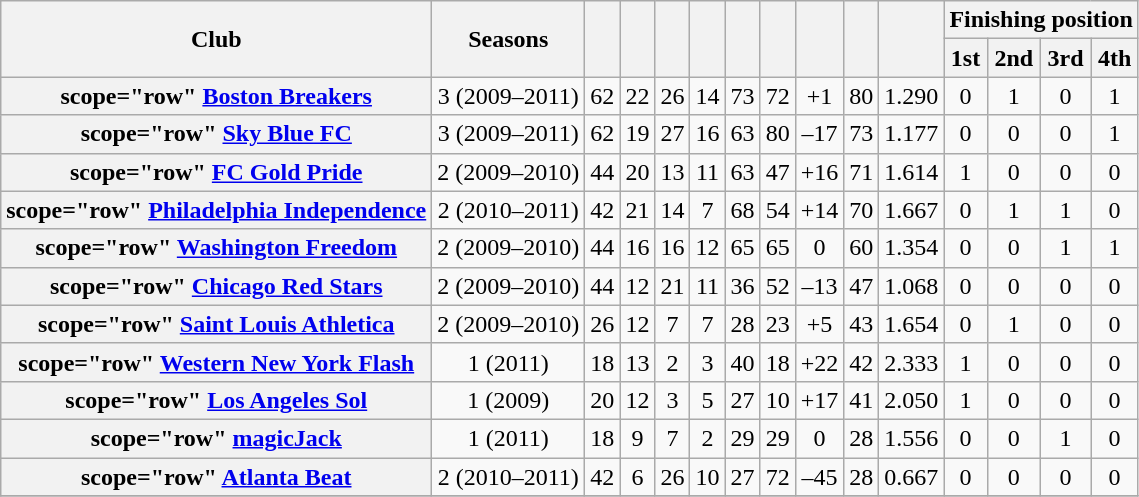<table class="wikitable sortable" style="text-align:center;">
<tr>
<th rowspan=2 scope="col">Club</th>
<th rowspan=2 scope="col">Seasons</th>
<th rowspan=2 scope="col"></th>
<th rowspan=2 scope="col"></th>
<th rowspan=2 scope="col"></th>
<th rowspan=2 scope="col"></th>
<th rowspan=2 scope="col"></th>
<th rowspan=2 scope="col"></th>
<th rowspan=2 scope="col"></th>
<th rowspan=2 scope="col"></th>
<th rowspan=2 scope="col"></th>
<th colspan=4 scope="colgroup">Finishing position</th>
</tr>
<tr>
<th scope="col">1st</th>
<th scope="col">2nd</th>
<th scope="col">3rd</th>
<th scope="col">4th</th>
</tr>
<tr>
<th>scope="row" <a href='#'>Boston Breakers</a></th>
<td>3 (2009–2011)</td>
<td>62</td>
<td>22</td>
<td>26</td>
<td>14</td>
<td>73</td>
<td>72</td>
<td>+1</td>
<td>80</td>
<td>1.290</td>
<td>0</td>
<td>1</td>
<td>0</td>
<td>1</td>
</tr>
<tr>
<th>scope="row" <a href='#'>Sky Blue FC</a></th>
<td>3 (2009–2011)</td>
<td>62</td>
<td>19</td>
<td>27</td>
<td>16</td>
<td>63</td>
<td>80</td>
<td>–17</td>
<td>73</td>
<td>1.177</td>
<td>0</td>
<td>0</td>
<td>0</td>
<td>1</td>
</tr>
<tr>
<th>scope="row" <a href='#'>FC Gold Pride</a></th>
<td>2 (2009–2010)</td>
<td>44</td>
<td>20</td>
<td>13</td>
<td>11</td>
<td>63</td>
<td>47</td>
<td>+16</td>
<td>71</td>
<td>1.614</td>
<td>1</td>
<td>0</td>
<td>0</td>
<td>0</td>
</tr>
<tr>
<th>scope="row" <a href='#'>Philadelphia Independence</a></th>
<td>2 (2010–2011)</td>
<td>42</td>
<td>21</td>
<td>14</td>
<td>7</td>
<td>68</td>
<td>54</td>
<td>+14</td>
<td>70</td>
<td>1.667</td>
<td>0</td>
<td>1</td>
<td>1</td>
<td>0</td>
</tr>
<tr>
<th>scope="row" <a href='#'>Washington Freedom</a></th>
<td>2 (2009–2010)</td>
<td>44</td>
<td>16</td>
<td>16</td>
<td>12</td>
<td>65</td>
<td>65</td>
<td>0</td>
<td>60</td>
<td>1.354</td>
<td>0</td>
<td>0</td>
<td>1</td>
<td>1</td>
</tr>
<tr>
<th>scope="row" <a href='#'>Chicago Red Stars</a></th>
<td>2 (2009–2010)</td>
<td>44</td>
<td>12</td>
<td>21</td>
<td>11</td>
<td>36</td>
<td>52</td>
<td>–13</td>
<td>47</td>
<td>1.068</td>
<td>0</td>
<td>0</td>
<td>0</td>
<td>0</td>
</tr>
<tr>
<th>scope="row" <a href='#'>Saint Louis Athletica</a></th>
<td>2 (2009–2010)</td>
<td>26</td>
<td>12</td>
<td>7</td>
<td>7</td>
<td>28</td>
<td>23</td>
<td>+5</td>
<td>43</td>
<td>1.654</td>
<td>0</td>
<td>1</td>
<td>0</td>
<td>0</td>
</tr>
<tr>
<th>scope="row" <a href='#'>Western New York Flash</a></th>
<td>1 (2011)</td>
<td>18</td>
<td>13</td>
<td>2</td>
<td>3</td>
<td>40</td>
<td>18</td>
<td>+22</td>
<td>42</td>
<td>2.333</td>
<td>1</td>
<td>0</td>
<td>0</td>
<td>0</td>
</tr>
<tr>
<th>scope="row" <a href='#'>Los Angeles Sol</a></th>
<td>1 (2009)</td>
<td>20</td>
<td>12</td>
<td>3</td>
<td>5</td>
<td>27</td>
<td>10</td>
<td>+17</td>
<td>41</td>
<td>2.050</td>
<td>1</td>
<td>0</td>
<td>0</td>
<td>0</td>
</tr>
<tr>
<th>scope="row" <a href='#'>magicJack</a></th>
<td>1 (2011)</td>
<td>18</td>
<td>9</td>
<td>7</td>
<td>2</td>
<td>29</td>
<td>29</td>
<td>0</td>
<td>28</td>
<td>1.556</td>
<td>0</td>
<td>0</td>
<td>1</td>
<td>0</td>
</tr>
<tr>
<th>scope="row" <a href='#'>Atlanta Beat</a></th>
<td>2 (2010–2011)</td>
<td>42</td>
<td>6</td>
<td>26</td>
<td>10</td>
<td>27</td>
<td>72</td>
<td>–45</td>
<td>28</td>
<td>0.667</td>
<td>0</td>
<td>0</td>
<td>0</td>
<td>0</td>
</tr>
<tr>
</tr>
</table>
